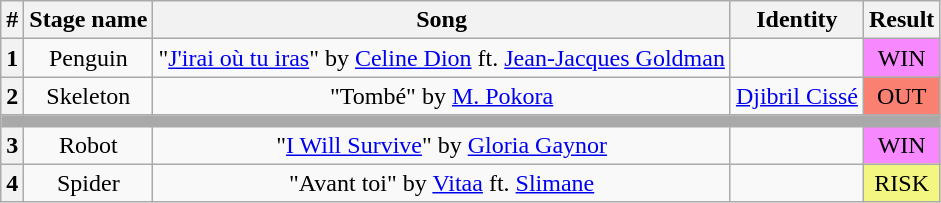<table class="wikitable plainrowheaders" style="text-align: center;">
<tr>
<th>#</th>
<th>Stage name</th>
<th>Song</th>
<th>Identity</th>
<th>Result</th>
</tr>
<tr>
<th>1</th>
<td>Penguin</td>
<td>"<a href='#'>J'irai où tu iras</a>" by <a href='#'>Celine Dion</a> ft. <a href='#'>Jean-Jacques Goldman</a></td>
<td></td>
<td bgcolor="#F888FD">WIN</td>
</tr>
<tr>
<th>2</th>
<td>Skeleton</td>
<td>"Tombé" by <a href='#'>M. Pokora</a></td>
<td><a href='#'>Djibril Cissé</a></td>
<td bgcolor="salmon">OUT</td>
</tr>
<tr>
<td colspan="5" style="background:darkgray"></td>
</tr>
<tr>
<th>3</th>
<td>Robot</td>
<td>"<a href='#'>I Will Survive</a>" by <a href='#'>Gloria Gaynor</a></td>
<td></td>
<td bgcolor="#F888FD">WIN</td>
</tr>
<tr>
<th>4</th>
<td>Spider</td>
<td>"Avant toi" by <a href='#'>Vitaa</a> ft. <a href='#'>Slimane</a></td>
<td></td>
<td bgcolor="#F3F781">RISK</td>
</tr>
</table>
